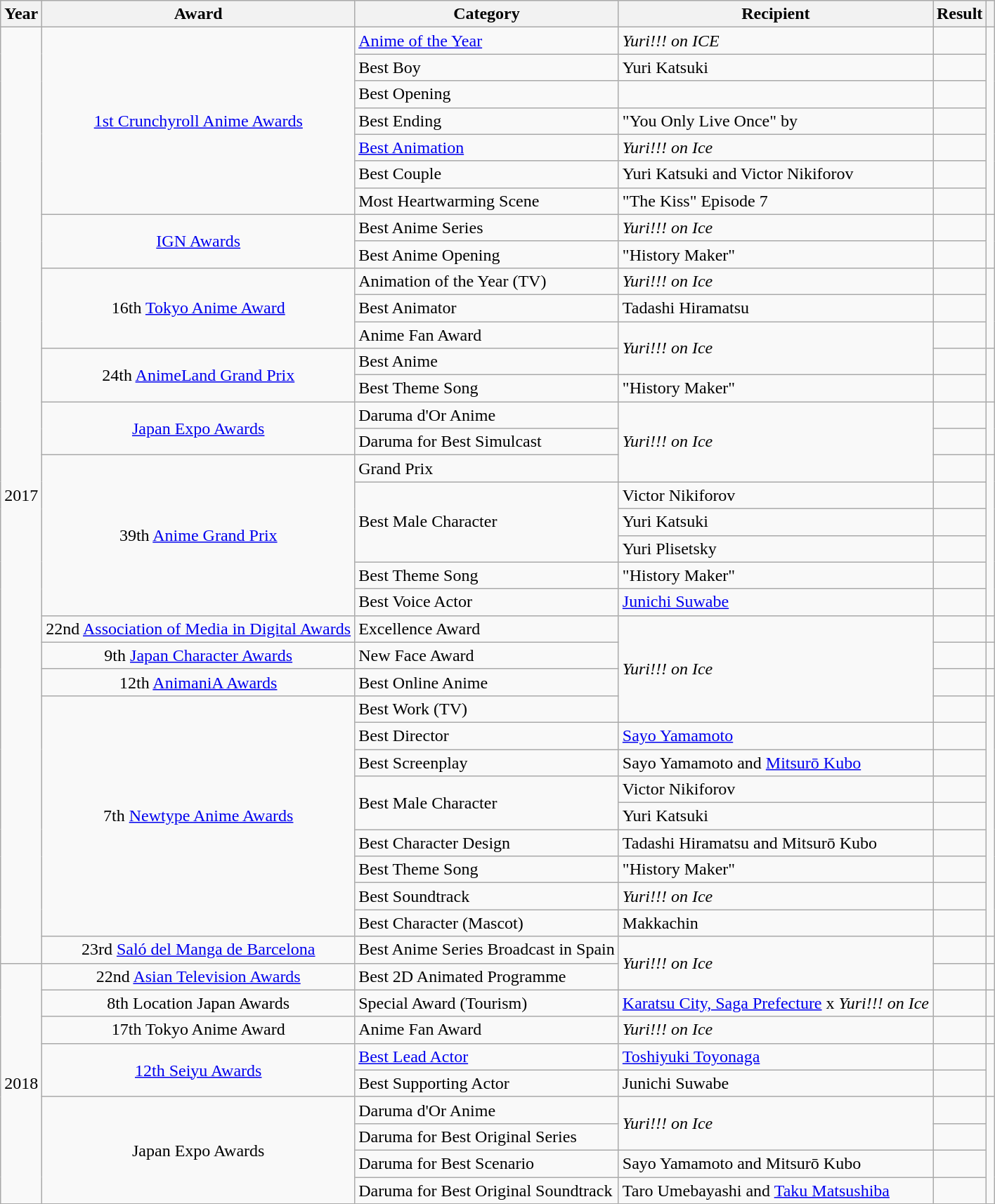<table class="wikitable plainrowheaders sortable">
<tr>
<th scope="col">Year</th>
<th scope="col">Award</th>
<th scope="col">Category</th>
<th scope="col">Recipient</th>
<th scope="col">Result</th>
<th scope="col" class="unsortable"></th>
</tr>
<tr>
<td align="center" rowspan="35">2017</td>
<td align="center" rowspan="7"><a href='#'>1st Crunchyroll Anime Awards</a></td>
<td><a href='#'>Anime of the Year</a></td>
<td><em>Yuri!!! on ICE</em></td>
<td></td>
<td align="center" rowspan="7"></td>
</tr>
<tr>
<td>Best Boy</td>
<td>Yuri Katsuki</td>
<td></td>
</tr>
<tr>
<td>Best Opening</td>
<td> </td>
<td></td>
</tr>
<tr>
<td>Best Ending</td>
<td>"You Only Live Once" by </td>
<td></td>
</tr>
<tr>
<td><a href='#'>Best Animation</a></td>
<td><em>Yuri!!! on Ice</em></td>
<td></td>
</tr>
<tr>
<td>Best Couple</td>
<td>Yuri Katsuki and Victor Nikiforov</td>
<td></td>
</tr>
<tr>
<td>Most Heartwarming Scene</td>
<td>"The Kiss" Episode 7</td>
<td></td>
</tr>
<tr>
<td align="center" rowspan="2"><a href='#'>IGN Awards</a></td>
<td>Best Anime Series</td>
<td><em>Yuri!!! on Ice</em></td>
<td></td>
<td align="center" rowspan="2"></td>
</tr>
<tr>
<td>Best Anime Opening</td>
<td>"History Maker" </td>
<td></td>
</tr>
<tr>
<td align="center" rowspan="3">16th <a href='#'>Tokyo Anime Award</a></td>
<td>Animation of the Year (TV)</td>
<td><em>Yuri!!! on Ice</em></td>
<td></td>
<td align="center" rowspan="3"></td>
</tr>
<tr>
<td>Best Animator</td>
<td>Tadashi Hiramatsu</td>
<td></td>
</tr>
<tr>
<td>Anime Fan Award</td>
<td rowspan="2"><em>Yuri!!! on Ice</em></td>
<td></td>
</tr>
<tr>
<td align="center" rowspan="2">24th <a href='#'>AnimeLand Grand Prix</a></td>
<td>Best Anime </td>
<td></td>
<td align="center" rowspan="2"></td>
</tr>
<tr>
<td>Best Theme Song</td>
<td>"History Maker" </td>
<td></td>
</tr>
<tr>
<td align="center" rowspan="2"><a href='#'>Japan Expo Awards</a></td>
<td>Daruma d'Or Anime</td>
<td rowspan="3"><em>Yuri!!! on Ice</em></td>
<td></td>
<td align="center" rowspan="2"></td>
</tr>
<tr>
<td>Daruma for Best Simulcast</td>
<td></td>
</tr>
<tr>
<td align="center" rowspan="6">39th <a href='#'>Anime Grand Prix</a></td>
<td>Grand Prix</td>
<td></td>
<td align="center" rowspan="6"></td>
</tr>
<tr>
<td rowspan="3">Best Male Character</td>
<td>Victor Nikiforov</td>
<td></td>
</tr>
<tr>
<td>Yuri Katsuki</td>
<td></td>
</tr>
<tr>
<td>Yuri Plisetsky</td>
<td></td>
</tr>
<tr>
<td>Best Theme Song</td>
<td>"History Maker" </td>
<td></td>
</tr>
<tr>
<td>Best Voice Actor</td>
<td><a href='#'>Junichi Suwabe</a></td>
<td></td>
</tr>
<tr>
<td align="center">22nd <a href='#'>Association of Media in Digital Awards</a></td>
<td>Excellence Award</td>
<td rowspan="4"><em>Yuri!!! on Ice</em></td>
<td></td>
<td align="center"></td>
</tr>
<tr>
<td align="center">9th <a href='#'>Japan Character Awards</a></td>
<td>New Face Award</td>
<td></td>
<td align="center"></td>
</tr>
<tr>
<td align="center">12th <a href='#'>AnimaniA Awards</a></td>
<td>Best Online Anime</td>
<td></td>
<td align="center"></td>
</tr>
<tr>
<td align="center" rowspan="9">7th <a href='#'>Newtype Anime Awards</a></td>
<td>Best Work (TV)</td>
<td></td>
<td align="center" rowspan="9"></td>
</tr>
<tr>
<td>Best Director</td>
<td><a href='#'>Sayo Yamamoto</a></td>
<td></td>
</tr>
<tr>
<td>Best Screenplay</td>
<td>Sayo Yamamoto and <a href='#'>Mitsurō Kubo</a></td>
<td></td>
</tr>
<tr>
<td rowspan="2">Best Male Character</td>
<td>Victor Nikiforov</td>
<td></td>
</tr>
<tr>
<td>Yuri Katsuki</td>
<td></td>
</tr>
<tr>
<td>Best Character Design</td>
<td>Tadashi Hiramatsu and Mitsurō Kubo</td>
<td></td>
</tr>
<tr>
<td>Best Theme Song</td>
<td>"History Maker" </td>
<td></td>
</tr>
<tr>
<td>Best Soundtrack</td>
<td><em>Yuri!!! on Ice</em></td>
<td></td>
</tr>
<tr>
<td>Best Character (Mascot)</td>
<td>Makkachin</td>
<td></td>
</tr>
<tr>
<td align="center">23rd <a href='#'>Saló del Manga de Barcelona</a></td>
<td>Best Anime Series Broadcast in Spain</td>
<td rowspan="2"><em>Yuri!!! on Ice</em></td>
<td></td>
<td align="center"></td>
</tr>
<tr>
<td align="center" rowspan="9">2018</td>
<td align="center">22nd <a href='#'>Asian Television Awards</a></td>
<td>Best 2D Animated Programme</td>
<td></td>
<td align="center"></td>
</tr>
<tr>
<td align="center">8th Location Japan Awards</td>
<td>Special Award (Tourism)</td>
<td><a href='#'>Karatsu City, Saga Prefecture</a> x <em>Yuri!!! on Ice</em></td>
<td></td>
<td align="center"></td>
</tr>
<tr>
<td align="center">17th Tokyo Anime Award</td>
<td>Anime Fan Award</td>
<td><em>Yuri!!! on Ice</em></td>
<td></td>
<td align="center"></td>
</tr>
<tr>
<td align="center" rowspan="2"><a href='#'>12th Seiyu Awards</a></td>
<td><a href='#'>Best Lead Actor</a></td>
<td><a href='#'>Toshiyuki Toyonaga</a> </td>
<td></td>
<td align="center" rowspan="2"></td>
</tr>
<tr>
<td>Best Supporting Actor</td>
<td>Junichi Suwabe </td>
<td></td>
</tr>
<tr>
<td align="center" rowspan="4">Japan Expo Awards</td>
<td>Daruma d'Or Anime</td>
<td rowspan="2"><em>Yuri!!! on Ice</em></td>
<td></td>
<td align="center" rowspan="4"></td>
</tr>
<tr>
<td>Daruma for Best Original Series</td>
<td></td>
</tr>
<tr>
<td>Daruma for Best Scenario</td>
<td>Sayo Yamamoto and Mitsurō Kubo</td>
<td></td>
</tr>
<tr>
<td>Daruma for Best Original Soundtrack</td>
<td>Taro Umebayashi and <a href='#'>Taku Matsushiba</a></td>
<td></td>
</tr>
</table>
